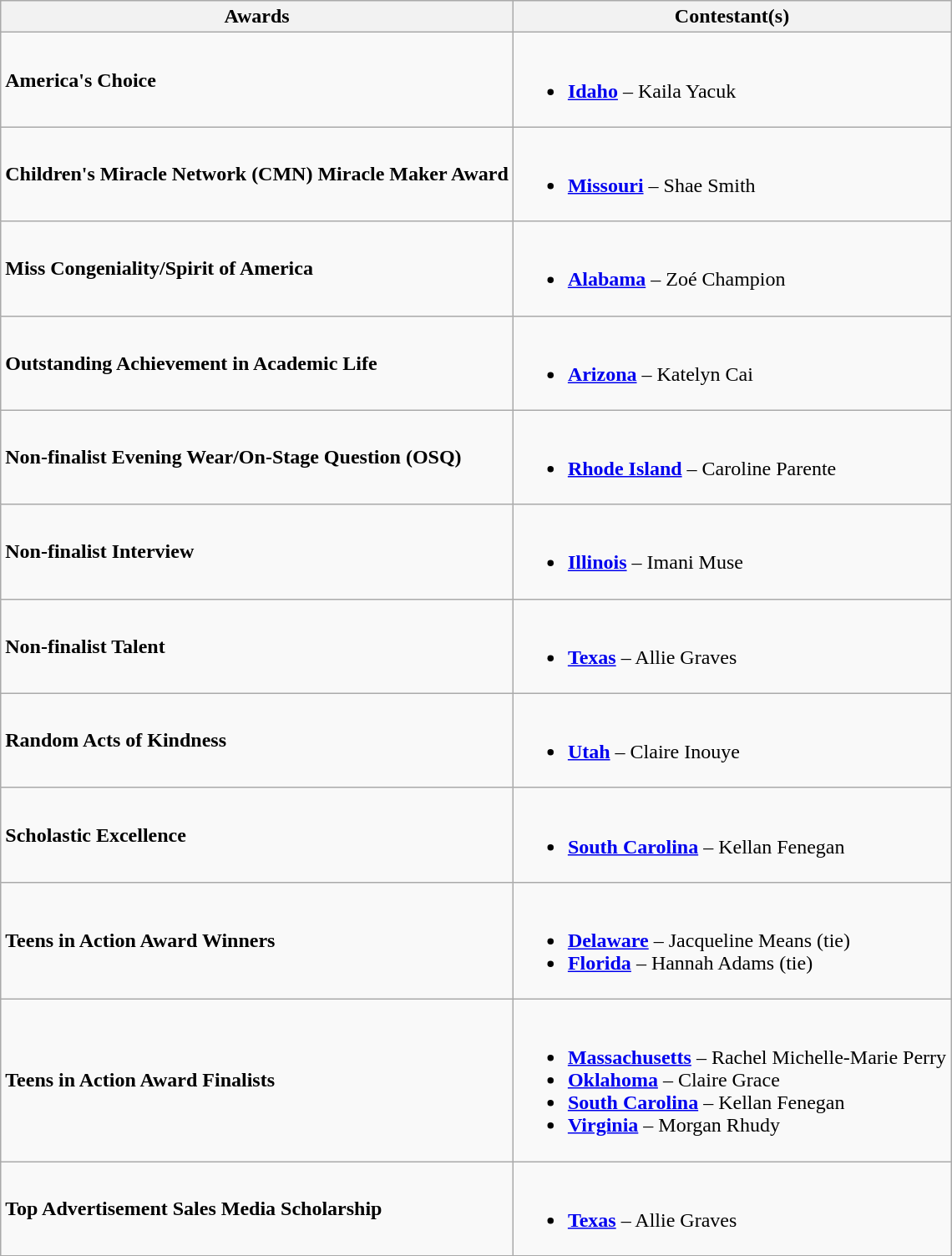<table class="wikitable sortable">
<tr>
<th>Awards</th>
<th>Contestant(s)</th>
</tr>
<tr>
<td><strong>America's Choice</strong></td>
<td><br><ul><li> <strong><a href='#'>Idaho</a></strong> – Kaila Yacuk</li></ul></td>
</tr>
<tr>
<td><strong>Children's Miracle Network (CMN) Miracle Maker Award</strong></td>
<td><br><ul><li> <strong><a href='#'>Missouri</a></strong> – Shae Smith</li></ul></td>
</tr>
<tr>
<td><strong>Miss Congeniality/Spirit of America</strong></td>
<td><br><ul><li> <strong><a href='#'>Alabama</a></strong> – Zoé Champion</li></ul></td>
</tr>
<tr>
<td><strong>Outstanding Achievement in Academic Life</strong></td>
<td><br><ul><li> <strong><a href='#'>Arizona</a></strong> – Katelyn Cai</li></ul></td>
</tr>
<tr>
<td><strong>Non-finalist Evening Wear/On-Stage Question (OSQ)</strong></td>
<td><br><ul><li> <strong><a href='#'>Rhode Island</a></strong> – Caroline Parente</li></ul></td>
</tr>
<tr>
<td><strong>Non-finalist Interview</strong></td>
<td><br><ul><li> <strong><a href='#'>Illinois</a></strong> – Imani Muse</li></ul></td>
</tr>
<tr>
<td><strong>Non-finalist Talent</strong></td>
<td><br><ul><li> <strong><a href='#'>Texas</a></strong> – Allie Graves</li></ul></td>
</tr>
<tr>
<td><strong>Random Acts of Kindness</strong></td>
<td><br><ul><li> <strong><a href='#'>Utah</a></strong> – Claire Inouye</li></ul></td>
</tr>
<tr>
<td><strong>Scholastic Excellence</strong></td>
<td><br><ul><li> <strong><a href='#'>South Carolina</a></strong> – Kellan Fenegan</li></ul></td>
</tr>
<tr>
<td><strong>Teens in Action Award Winners</strong></td>
<td><br><ul><li> <strong><a href='#'>Delaware</a></strong> – Jacqueline Means (tie)</li><li> <strong><a href='#'>Florida</a></strong> – Hannah Adams (tie)</li></ul></td>
</tr>
<tr>
<td><strong>Teens in Action Award Finalists</strong></td>
<td><br><ul><li> <strong><a href='#'>Massachusetts</a></strong> – Rachel Michelle-Marie Perry</li><li> <strong><a href='#'>Oklahoma</a></strong> – Claire Grace</li><li> <strong><a href='#'>South Carolina</a></strong> – Kellan Fenegan</li><li> <strong><a href='#'>Virginia</a></strong> – Morgan Rhudy</li></ul></td>
</tr>
<tr>
<td><strong>Top Advertisement Sales Media Scholarship</strong></td>
<td><br><ul><li> <strong><a href='#'>Texas</a></strong> – Allie Graves</li></ul></td>
</tr>
</table>
